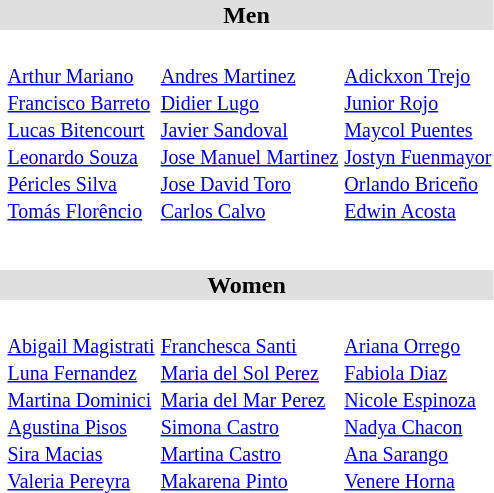<table>
<tr style="background:#dfdfdf;">
<td colspan="4" style="text-align:center;"><strong>Men</strong></td>
</tr>
<tr>
<th scope=row style="text-align:left"></th>
<td><br><small><a href='#'>Arthur Mariano</a><br><a href='#'>Francisco Barreto</a><br><a href='#'>Lucas Bitencourt</a><br><a href='#'>Leonardo Souza</a><br><a href='#'>Péricles Silva</a><br><a href='#'>Tomás Florêncio</a></small></td>
<td><br><small><a href='#'>Andres Martinez</a><br><a href='#'>Didier Lugo</a><br><a href='#'>Javier Sandoval</a><br><a href='#'>Jose Manuel Martinez</a><br><a href='#'>Jose David Toro</a><br><a href='#'>Carlos Calvo</a></small></td>
<td><br><small><a href='#'>Adickxon Trejo</a><br><a href='#'>Junior Rojo</a><br><a href='#'>Maycol Puentes</a><br><a href='#'>Jostyn Fuenmayor</a><br><a href='#'>Orlando Briceño</a><br><a href='#'>Edwin Acosta</a></small></td>
</tr>
<tr>
<th scope=row style="text-align:left"></th>
<td></td>
<td></td>
<td></td>
</tr>
<tr>
<th scope=row style="text-align:left"></th>
<td></td>
<td></td>
<td></td>
</tr>
<tr>
<th scope=row style="text-align:left"></th>
<td></td>
<td></td>
<td></td>
</tr>
<tr>
<th scope=row style="text-align:left"></th>
<td></td>
<td></td>
<td></td>
</tr>
<tr>
<th scope=row style="text-align:left"></th>
<td></td>
<td></td>
<td></td>
</tr>
<tr>
<th scope=row style="text-align:left"></th>
<td></td>
<td></td>
<td></td>
</tr>
<tr>
<th scope=row style="text-align:left"></th>
<td></td>
<td></td>
<td></td>
</tr>
<tr style="background:#dfdfdf;">
<td colspan="4" style="text-align:center;"><strong>Women</strong></td>
</tr>
<tr>
<th scope=row style="text-align:left"></th>
<td><br><small><a href='#'>Abigail Magistrati</a><br><a href='#'>Luna Fernandez</a><br><a href='#'>Martina Dominici</a><br><a href='#'>Agustina Pisos</a><br><a href='#'>Sira Macias</a><br><a href='#'>Valeria Pereyra</a></small></td>
<td><br><small><a href='#'>Franchesca Santi</a><br><a href='#'>Maria del Sol Perez</a><br><a href='#'>Maria del Mar Perez</a><br><a href='#'>Simona Castro</a><br><a href='#'>Martina Castro</a><br><a href='#'>Makarena Pinto</a></small></td>
<td><br><small><a href='#'>Ariana Orrego</a><br><a href='#'>Fabiola Diaz</a><br><a href='#'>Nicole Espinoza</a><br><a href='#'>Nadya Chacon</a><br><a href='#'>Ana Sarango</a><br><a href='#'>Venere Horna</a></small></td>
</tr>
<tr>
<th scope=row style="text-align:left"></th>
<td></td>
<td></td>
<td></td>
</tr>
<tr>
<th scope=row style="text-align:left"></th>
<td></td>
<td></td>
<td></td>
</tr>
<tr>
<th scope=row style="text-align:left"></th>
<td></td>
<td></td>
<td></td>
</tr>
<tr>
<th scope=row style="text-align:left"></th>
<td></td>
<td></td>
<td></td>
</tr>
<tr>
<th scope=row style="text-align:left"></th>
<td></td>
<td></td>
<td></td>
</tr>
</table>
